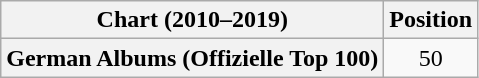<table class="wikitable plainrowheaders" style="text-align:center">
<tr>
<th scope="col">Chart (2010–2019)</th>
<th scope="col">Position</th>
</tr>
<tr>
<th scope="row">German Albums (Offizielle Top 100)</th>
<td>50</td>
</tr>
</table>
